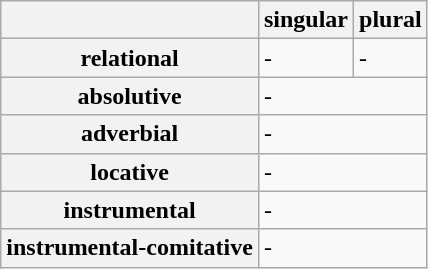<table class="wikitable">
<tr>
<th></th>
<th>singular</th>
<th>plural</th>
</tr>
<tr>
<th>relational</th>
<td>-</td>
<td>-</td>
</tr>
<tr>
<th>absolutive</th>
<td colspan="2">-</td>
</tr>
<tr>
<th>adverbial</th>
<td colspan="2">-</td>
</tr>
<tr>
<th>locative</th>
<td colspan="2">-</td>
</tr>
<tr>
<th>instrumental</th>
<td colspan="2">-</td>
</tr>
<tr>
<th>instrumental-comitative</th>
<td colspan="2">-</td>
</tr>
</table>
